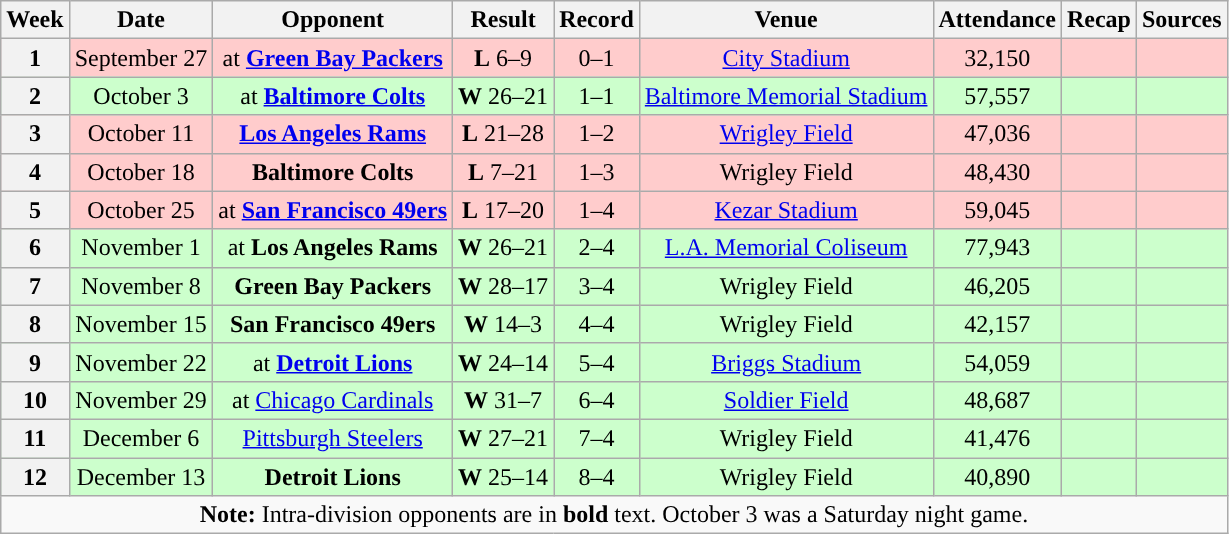<table class="wikitable" style="text-align:center">
<tr>
<th>Week</th>
<th>Date</th>
<th>Opponent</th>
<th>Result</th>
<th>Record</th>
<th>Venue</th>
<th>Attendance</th>
<th>Recap</th>
<th>Sources</th>
</tr>
<tr style="background:#fcc">
<th>1</th>
<td>September 27</td>
<td>at <strong><a href='#'>Green Bay Packers</a></strong></td>
<td><strong>L</strong> 6–9</td>
<td>0–1</td>
<td><a href='#'>City Stadium</a></td>
<td>32,150</td>
<td></td>
<td></td>
</tr>
<tr style="background:#cfc">
<th>2</th>
<td>October 3</td>
<td>at <strong><a href='#'>Baltimore Colts</a></strong></td>
<td><strong>W</strong> 26–21</td>
<td>1–1</td>
<td><a href='#'>Baltimore Memorial Stadium</a></td>
<td>57,557</td>
<td></td>
<td></td>
</tr>
<tr style="background:#fcc">
<th>3</th>
<td>October 11</td>
<td><strong><a href='#'>Los Angeles Rams</a></strong></td>
<td><strong>L</strong> 21–28</td>
<td>1–2</td>
<td><a href='#'>Wrigley Field</a></td>
<td>47,036</td>
<td></td>
<td></td>
</tr>
<tr style="background:#fcc">
<th>4</th>
<td>October 18</td>
<td><strong>Baltimore Colts</strong></td>
<td><strong>L</strong> 7–21</td>
<td>1–3</td>
<td>Wrigley Field</td>
<td>48,430</td>
<td></td>
<td></td>
</tr>
<tr style="background:#fcc">
<th>5</th>
<td>October 25</td>
<td>at <strong><a href='#'>San Francisco 49ers</a></strong></td>
<td><strong>L</strong> 17–20</td>
<td>1–4</td>
<td><a href='#'>Kezar Stadium</a></td>
<td>59,045</td>
<td></td>
<td></td>
</tr>
<tr style="background:#cfc">
<th>6</th>
<td>November 1</td>
<td>at <strong>Los Angeles Rams</strong></td>
<td><strong>W</strong> 26–21</td>
<td>2–4</td>
<td><a href='#'>L.A. Memorial Coliseum</a></td>
<td>77,943</td>
<td></td>
<td></td>
</tr>
<tr style="background:#cfc">
<th>7</th>
<td>November 8</td>
<td><strong>Green Bay Packers</strong></td>
<td><strong>W</strong> 28–17</td>
<td>3–4</td>
<td>Wrigley Field</td>
<td>46,205</td>
<td></td>
<td></td>
</tr>
<tr style="background:#cfc">
<th>8</th>
<td>November 15</td>
<td><strong>San Francisco 49ers</strong></td>
<td><strong>W</strong> 14–3</td>
<td>4–4</td>
<td>Wrigley Field</td>
<td>42,157</td>
<td></td>
<td></td>
</tr>
<tr style="background:#cfc">
<th>9</th>
<td>November 22</td>
<td>at <strong><a href='#'>Detroit Lions</a></strong></td>
<td><strong>W</strong> 24–14</td>
<td>5–4</td>
<td><a href='#'>Briggs Stadium</a></td>
<td>54,059</td>
<td></td>
<td></td>
</tr>
<tr style="background:#cfc">
<th>10</th>
<td>November 29</td>
<td>at <a href='#'>Chicago Cardinals</a></td>
<td><strong>W</strong> 31–7</td>
<td>6–4</td>
<td><a href='#'>Soldier Field</a></td>
<td>48,687</td>
<td></td>
<td></td>
</tr>
<tr style="background:#cfc">
<th>11</th>
<td>December 6</td>
<td><a href='#'>Pittsburgh Steelers</a></td>
<td><strong>W</strong> 27–21</td>
<td>7–4</td>
<td>Wrigley Field</td>
<td>41,476</td>
<td></td>
<td></td>
</tr>
<tr style="background:#cfc">
<th>12</th>
<td>December 13</td>
<td><strong>Detroit Lions</strong></td>
<td><strong>W</strong> 25–14</td>
<td>8–4</td>
<td>Wrigley Field</td>
<td>40,890</td>
<td></td>
<td></td>
</tr>
<tr>
<td colspan="10"><strong>Note:</strong> Intra-division opponents are in <strong>bold</strong> text. October 3 was a Saturday night game.</td>
</tr>
</table>
